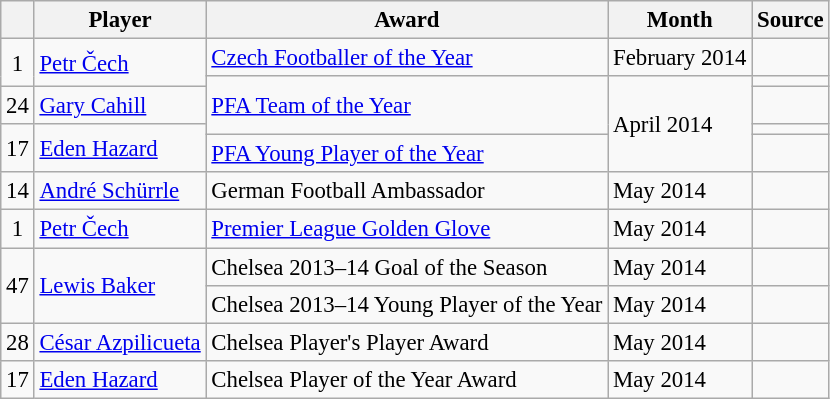<table class="wikitable sortable" style="text-align:left; font-size:95%">
<tr>
<th></th>
<th>Player</th>
<th>Award</th>
<th>Month</th>
<th>Source</th>
</tr>
<tr>
<td rowspan="2" style="text-align:center;">1</td>
<td rowspan="2"> <a href='#'>Petr Čech</a></td>
<td><a href='#'>Czech Footballer of the Year</a></td>
<td>February 2014</td>
<td></td>
</tr>
<tr>
<td rowspan="3"><a href='#'>PFA Team of the Year</a></td>
<td rowspan="4">April 2014</td>
<td></td>
</tr>
<tr>
<td align=center>24</td>
<td> <a href='#'>Gary Cahill</a></td>
<td></td>
</tr>
<tr>
<td rowspan="2" style="text-align:center;">17</td>
<td rowspan="2"> <a href='#'>Eden Hazard</a></td>
<td></td>
</tr>
<tr>
<td><a href='#'>PFA Young Player of the Year</a></td>
<td></td>
</tr>
<tr>
<td align=center>14</td>
<td> <a href='#'>André Schürrle</a></td>
<td>German Football Ambassador</td>
<td>May 2014</td>
<td></td>
</tr>
<tr>
<td align=center>1</td>
<td> <a href='#'>Petr Čech</a></td>
<td><a href='#'>Premier League Golden Glove</a></td>
<td>May 2014</td>
<td></td>
</tr>
<tr>
<td rowspan="2" style="text-align:center;">47</td>
<td rowspan="2"> <a href='#'>Lewis Baker</a></td>
<td>Chelsea 2013–14 Goal of the Season</td>
<td>May 2014</td>
<td></td>
</tr>
<tr>
<td>Chelsea 2013–14 Young Player of the Year</td>
<td>May 2014</td>
<td></td>
</tr>
<tr>
<td align=center>28</td>
<td> <a href='#'>César Azpilicueta</a></td>
<td>Chelsea Player's Player Award</td>
<td>May 2014</td>
<td></td>
</tr>
<tr>
<td align=center>17</td>
<td> <a href='#'>Eden Hazard</a></td>
<td>Chelsea Player of the Year Award</td>
<td>May 2014</td>
<td></td>
</tr>
</table>
